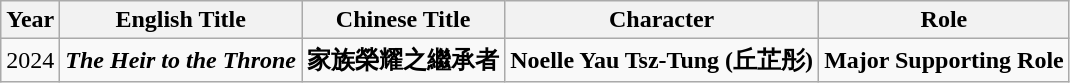<table class="wikitable">
<tr>
<th>Year</th>
<th>English Title</th>
<th>Chinese Title</th>
<th>Character</th>
<th>Role</th>
</tr>
<tr>
<td>2024</td>
<td><strong><em>The Heir to the Throne</em></strong></td>
<td><strong>家族榮耀之繼承者</strong></td>
<td><strong>Noelle Yau Tsz-Tung (丘芷彤)</strong></td>
<td><strong>Major Supporting Role</strong></td>
</tr>
</table>
